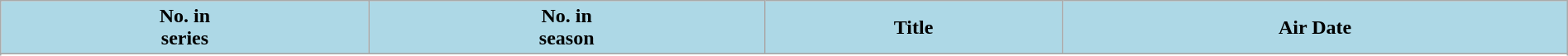<table class="wikitable plainrowheaders" style="width:100%; background-color: #fff;">
<tr>
<th style="background: #ADD8E6; color:#000000;">No. in<br>series</th>
<th style="background: #ADD8E6; color:#000000;">No. in<br>season</th>
<th style="background: #ADD8E6; color:#000000;">Title</th>
<th style="background: #ADD8E6; color:#000000;">Air Date</th>
</tr>
<tr>
</tr>
<tr>
</tr>
<tr>
</tr>
<tr>
</tr>
<tr>
</tr>
<tr>
</tr>
</table>
